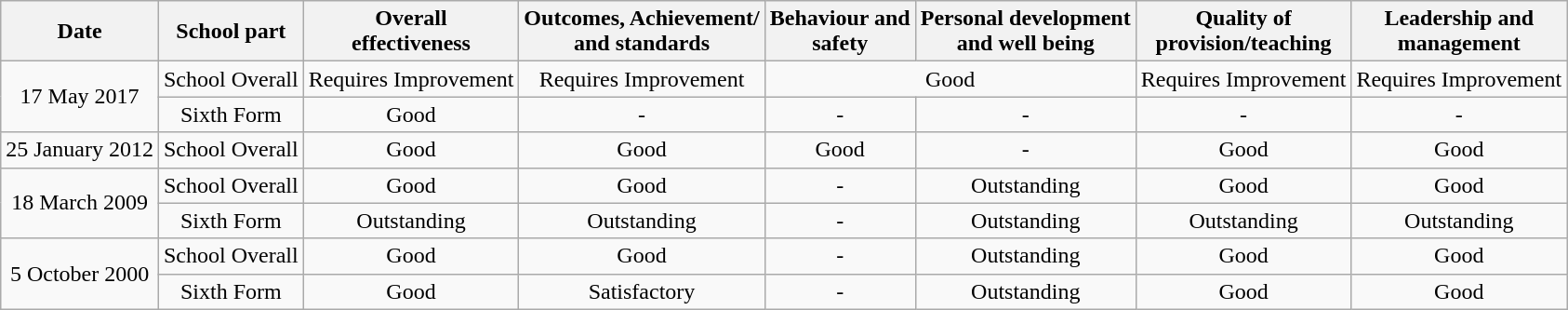<table class="wikitable" border="1"| style = "text-align:center;">
<tr>
<th>Date</th>
<th>School part</th>
<th>Overall<br>effectiveness</th>
<th>Outcomes, Achievement/<br>and standards</th>
<th>Behaviour and<br>safety</th>
<th>Personal development <br>and well being</th>
<th>Quality of <br>provision/teaching</th>
<th>Leadership and <br>management</th>
</tr>
<tr>
<td rowspan=2>17 May 2017</td>
<td>School Overall</td>
<td>Requires Improvement</td>
<td>Requires Improvement</td>
<td colspan=2>Good</td>
<td>Requires Improvement</td>
<td>Requires Improvement</td>
</tr>
<tr>
<td>Sixth Form</td>
<td>Good</td>
<td>-</td>
<td>-</td>
<td>-</td>
<td>-</td>
<td>-</td>
</tr>
<tr>
<td>25 January 2012</td>
<td>School Overall</td>
<td>Good</td>
<td>Good</td>
<td>Good</td>
<td>-</td>
<td>Good</td>
<td>Good</td>
</tr>
<tr>
<td rowspan=2>18 March 2009</td>
<td>School Overall</td>
<td>Good</td>
<td>Good</td>
<td>-</td>
<td>Outstanding</td>
<td>Good</td>
<td>Good</td>
</tr>
<tr>
<td>Sixth Form</td>
<td>Outstanding</td>
<td>Outstanding</td>
<td>-</td>
<td>Outstanding</td>
<td>Outstanding</td>
<td>Outstanding</td>
</tr>
<tr>
<td rowspan=2>5 October 2000</td>
<td>School Overall</td>
<td>Good</td>
<td>Good</td>
<td>-</td>
<td>Outstanding</td>
<td>Good</td>
<td>Good</td>
</tr>
<tr>
<td>Sixth Form</td>
<td>Good</td>
<td>Satisfactory</td>
<td>-</td>
<td>Outstanding</td>
<td>Good</td>
<td>Good</td>
</tr>
</table>
